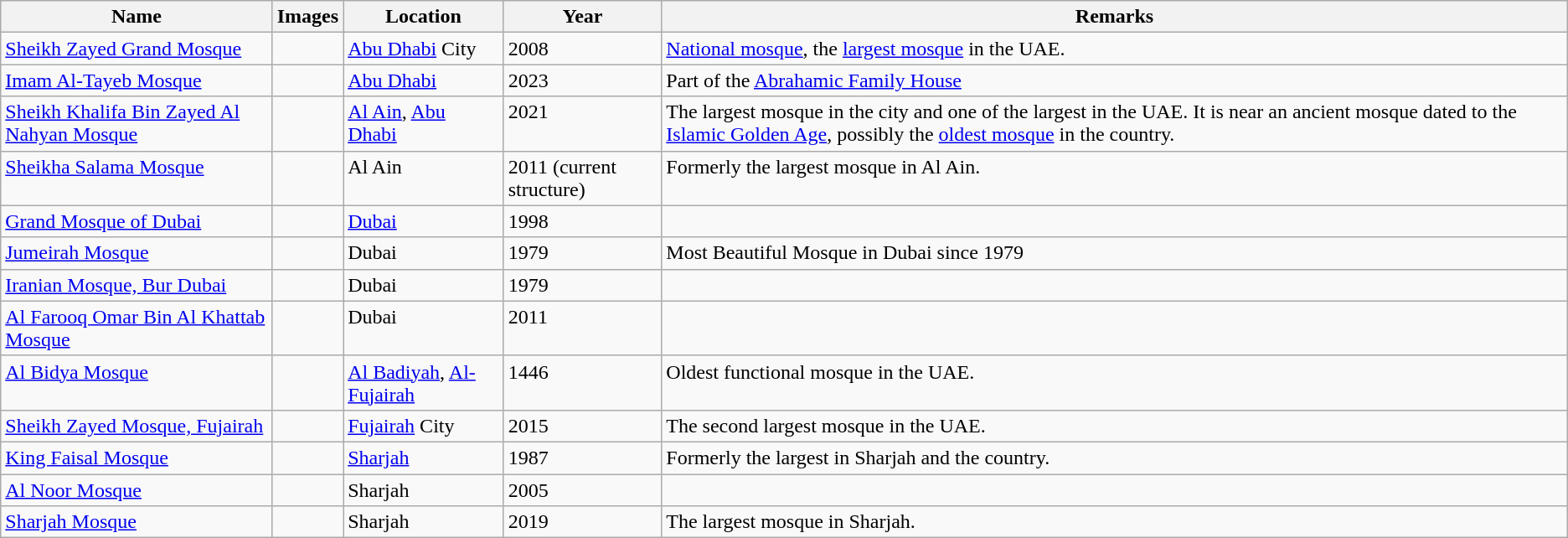<table class="wikitable sortable">
<tr>
<th>Name</th>
<th class=unsortable>Images</th>
<th>Location</th>
<th>Year</th>
<th class=unsortable>Remarks</th>
</tr>
<tr valign=top>
<td><a href='#'>Sheikh Zayed Grand Mosque</a></td>
<td></td>
<td><a href='#'>Abu Dhabi</a> City</td>
<td>2008</td>
<td><a href='#'>National mosque</a>, the <a href='#'>largest mosque</a> in the UAE.</td>
</tr>
<tr valign=top>
<td><a href='#'>Imam Al-Tayeb Mosque</a></td>
<td></td>
<td><a href='#'>Abu Dhabi</a></td>
<td>2023</td>
<td>Part of the <a href='#'>Abrahamic Family House</a></td>
</tr>
<tr valign=top>
<td><a href='#'>Sheikh Khalifa Bin Zayed Al Nahyan Mosque</a></td>
<td></td>
<td><a href='#'>Al Ain</a>, <a href='#'>Abu Dhabi</a></td>
<td>2021</td>
<td>The largest mosque in the city and one of the largest in the UAE. It is near an ancient mosque dated to the <a href='#'>Islamic Golden Age</a>, possibly the <a href='#'>oldest mosque</a> in the country.</td>
</tr>
<tr valign=top>
<td><a href='#'>Sheikha Salama Mosque</a></td>
<td></td>
<td>Al Ain</td>
<td>2011 (current structure)</td>
<td>Formerly the largest mosque in Al Ain.</td>
</tr>
<tr valign=top>
<td><a href='#'>Grand Mosque of Dubai</a></td>
<td></td>
<td><a href='#'>Dubai</a></td>
<td>1998</td>
<td></td>
</tr>
<tr valign=top>
<td><a href='#'>Jumeirah Mosque</a></td>
<td></td>
<td>Dubai</td>
<td>1979</td>
<td>Most Beautiful Mosque in Dubai since 1979</td>
</tr>
<tr valign=top>
<td><a href='#'>Iranian Mosque, Bur Dubai</a></td>
<td></td>
<td>Dubai</td>
<td>1979</td>
<td></td>
</tr>
<tr valign=top>
<td><a href='#'>Al Farooq Omar Bin Al Khattab Mosque</a></td>
<td></td>
<td>Dubai</td>
<td>2011</td>
<td></td>
</tr>
<tr valign=top>
<td><a href='#'>Al Bidya Mosque</a></td>
<td></td>
<td><a href='#'>Al Badiyah</a>, <a href='#'>Al-Fujairah</a></td>
<td>1446</td>
<td>Oldest functional mosque in the UAE.</td>
</tr>
<tr valign=top>
<td><a href='#'>Sheikh Zayed Mosque, Fujairah</a></td>
<td></td>
<td><a href='#'>Fujairah</a> City</td>
<td>2015</td>
<td>The second largest mosque in the UAE.</td>
</tr>
<tr valign=top>
<td><a href='#'>King Faisal Mosque</a></td>
<td></td>
<td><a href='#'>Sharjah</a></td>
<td>1987</td>
<td>Formerly the largest in Sharjah and the country.</td>
</tr>
<tr valign=top>
<td><a href='#'>Al Noor Mosque</a></td>
<td></td>
<td>Sharjah</td>
<td>2005</td>
<td></td>
</tr>
<tr valign=top>
<td><a href='#'>Sharjah Mosque</a></td>
<td></td>
<td>Sharjah</td>
<td>2019</td>
<td>The largest mosque in Sharjah.</td>
</tr>
</table>
